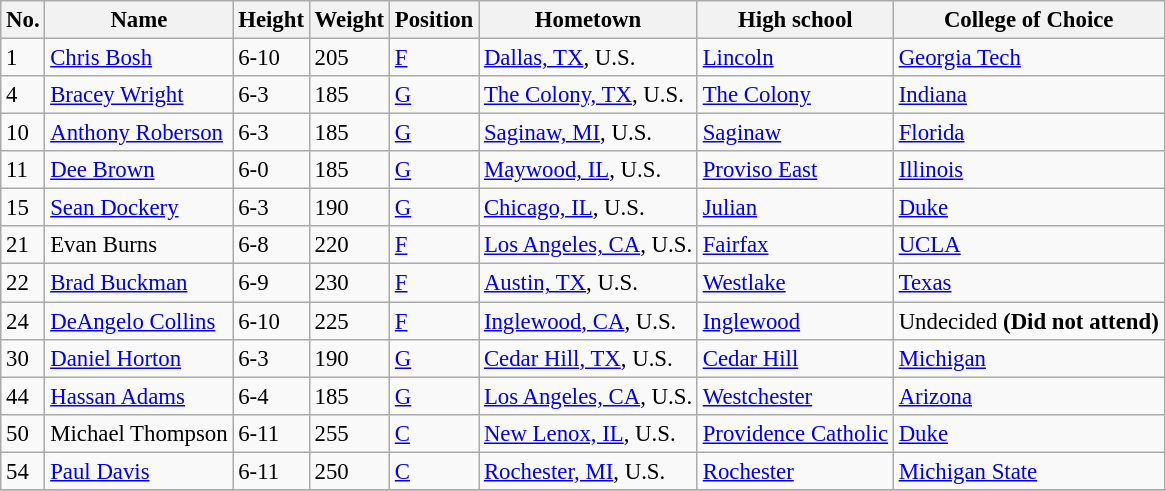<table class="wikitable sortable" style="font-size: 95%;">
<tr>
<th>No.</th>
<th>Name</th>
<th>Height</th>
<th>Weight</th>
<th>Position</th>
<th>Hometown</th>
<th>High school</th>
<th>College of Choice</th>
</tr>
<tr>
<td>1</td>
<td><a href='#'>Chris Bosh</a></td>
<td>6-10</td>
<td>205</td>
<td><a href='#'>F</a></td>
<td><a href='#'>Dallas, TX</a>, U.S.</td>
<td><a href='#'>Lincoln</a></td>
<td><a href='#'>Georgia Tech</a></td>
</tr>
<tr>
<td>4</td>
<td><a href='#'>Bracey Wright</a></td>
<td>6-3</td>
<td>185</td>
<td><a href='#'>G</a></td>
<td><a href='#'>The Colony, TX</a>, U.S.</td>
<td><a href='#'>The Colony</a></td>
<td><a href='#'>Indiana</a></td>
</tr>
<tr>
<td>10</td>
<td><a href='#'>Anthony Roberson</a></td>
<td>6-3</td>
<td>185</td>
<td><a href='#'>G</a></td>
<td><a href='#'>Saginaw, MI</a>, U.S.</td>
<td><a href='#'>Saginaw</a></td>
<td><a href='#'>Florida</a></td>
</tr>
<tr>
<td>11</td>
<td><a href='#'>Dee Brown</a></td>
<td>6-0</td>
<td>185</td>
<td><a href='#'>G</a></td>
<td><a href='#'>Maywood, IL</a>, U.S.</td>
<td><a href='#'>Proviso East</a></td>
<td><a href='#'>Illinois</a></td>
</tr>
<tr>
<td>15</td>
<td><a href='#'>Sean Dockery</a></td>
<td>6-3</td>
<td>190</td>
<td><a href='#'>G</a></td>
<td><a href='#'>Chicago, IL</a>, U.S.</td>
<td><a href='#'>Julian</a></td>
<td><a href='#'>Duke</a></td>
</tr>
<tr>
<td>21</td>
<td>Evan Burns</td>
<td>6-8</td>
<td>220</td>
<td><a href='#'>F</a></td>
<td><a href='#'>Los Angeles, CA</a>, U.S.</td>
<td><a href='#'>Fairfax</a></td>
<td><a href='#'>UCLA</a></td>
</tr>
<tr>
<td>22</td>
<td><a href='#'>Brad Buckman</a></td>
<td>6-9</td>
<td>230</td>
<td><a href='#'>F</a></td>
<td><a href='#'>Austin, TX</a>, U.S.</td>
<td><a href='#'>Westlake</a></td>
<td><a href='#'>Texas</a></td>
</tr>
<tr>
<td>24</td>
<td><a href='#'>DeAngelo Collins</a></td>
<td>6-10</td>
<td>225</td>
<td><a href='#'>F</a></td>
<td><a href='#'>Inglewood, CA</a>, U.S.</td>
<td><a href='#'>Inglewood</a></td>
<td>Undecided <strong>(Did not attend)</strong></td>
</tr>
<tr>
<td>30</td>
<td><a href='#'>Daniel Horton</a></td>
<td>6-3</td>
<td>190</td>
<td><a href='#'>G</a></td>
<td><a href='#'>Cedar Hill, TX</a>, U.S.</td>
<td><a href='#'>Cedar Hill</a></td>
<td><a href='#'>Michigan</a></td>
</tr>
<tr>
<td>44</td>
<td><a href='#'>Hassan Adams</a></td>
<td>6-4</td>
<td>185</td>
<td><a href='#'>G</a></td>
<td><a href='#'>Los Angeles, CA</a>, U.S.</td>
<td><a href='#'>Westchester</a></td>
<td><a href='#'>Arizona</a></td>
</tr>
<tr>
<td>50</td>
<td>Michael Thompson</td>
<td>6-11</td>
<td>255</td>
<td><a href='#'>C</a></td>
<td><a href='#'>New Lenox, IL</a>, U.S.</td>
<td><a href='#'>Providence Catholic</a></td>
<td><a href='#'>Duke</a></td>
</tr>
<tr>
<td>54</td>
<td><a href='#'>Paul Davis</a></td>
<td>6-11</td>
<td>250</td>
<td><a href='#'>C</a></td>
<td><a href='#'>Rochester, MI</a>, U.S.</td>
<td><a href='#'>Rochester</a></td>
<td><a href='#'>Michigan State</a></td>
</tr>
<tr>
</tr>
</table>
